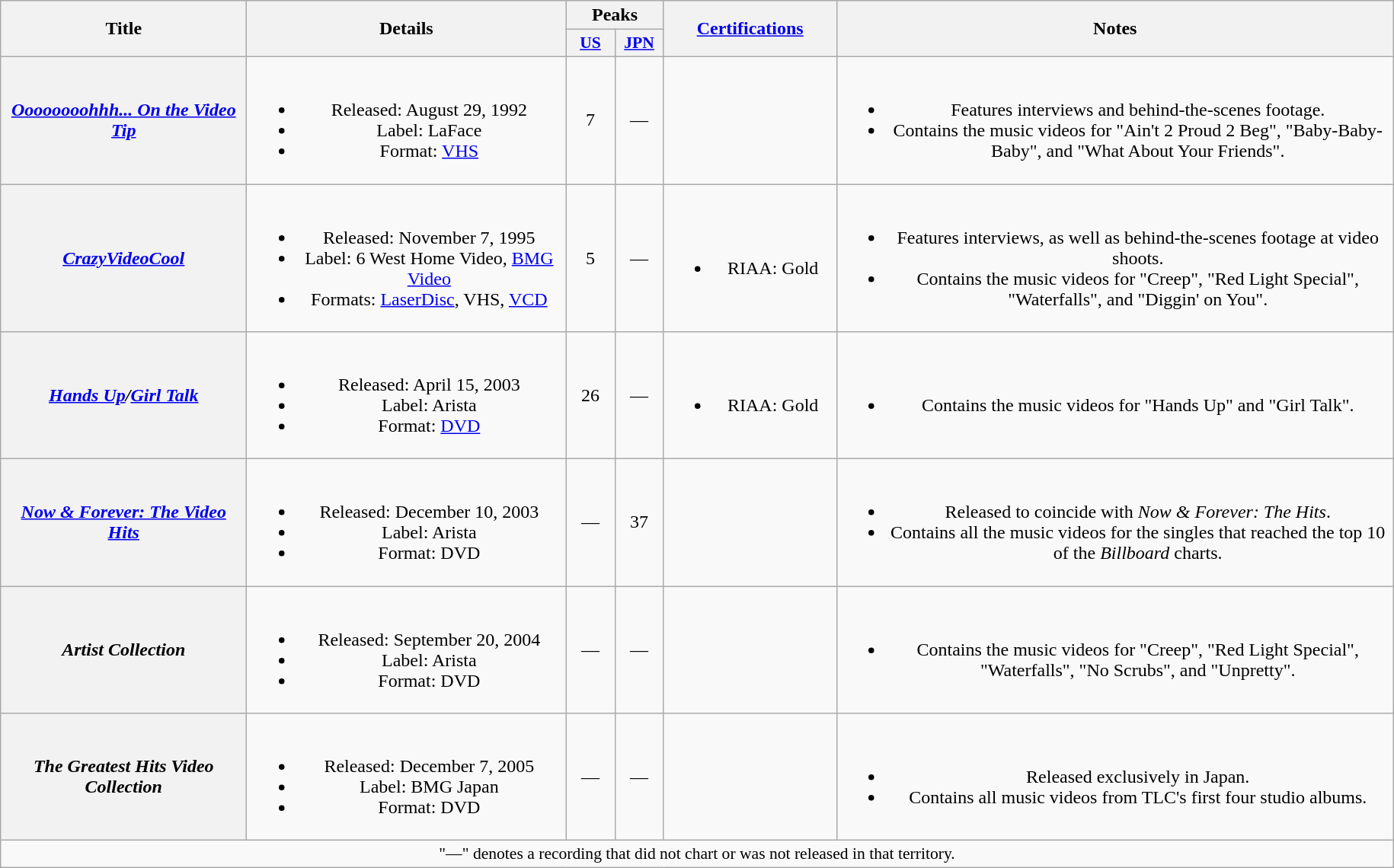<table class="wikitable plainrowheaders" style="text-align:center;">
<tr>
<th scope="col" rowspan="2" style="width:13em;">Title</th>
<th scope="col" rowspan="2" style="width:17em;">Details</th>
<th scope="col" colspan="2">Peaks</th>
<th scope="col" rowspan="2" style="width:9em;"><a href='#'>Certifications</a></th>
<th scope="col" rowspan="2" style="width:30em;">Notes</th>
</tr>
<tr>
<th scope="col" style="width:2.5em;font-size:90%;"><a href='#'>US</a><br></th>
<th scope="col" style="width:2.5em;font-size:90%;"><a href='#'>JPN</a><br></th>
</tr>
<tr>
<th scope="row"><em><a href='#'>Oooooooohhh... On the Video Tip</a></em></th>
<td><br><ul><li>Released: August 29, 1992</li><li>Label: LaFace</li><li>Format: <a href='#'>VHS</a></li></ul></td>
<td>7</td>
<td>—</td>
<td></td>
<td><br><ul><li>Features interviews and behind-the-scenes footage.</li><li>Contains the music videos for "Ain't 2 Proud 2 Beg", "Baby-Baby-Baby", and "What About Your Friends".</li></ul></td>
</tr>
<tr>
<th scope="row"><em><a href='#'>CrazyVideoCool</a></em></th>
<td><br><ul><li>Released: November 7, 1995</li><li>Label: 6 West Home Video, <a href='#'>BMG Video</a></li><li>Formats: <a href='#'>LaserDisc</a>, VHS, <a href='#'>VCD</a></li></ul></td>
<td>5</td>
<td>—</td>
<td><br><ul><li>RIAA: Gold</li></ul></td>
<td><br><ul><li>Features interviews, as well as behind-the-scenes footage at video shoots.</li><li>Contains the music videos for "Creep", "Red Light Special", "Waterfalls", and "Diggin' on You".</li></ul></td>
</tr>
<tr>
<th scope="row"><em><a href='#'>Hands Up</a>/<a href='#'>Girl Talk</a></em></th>
<td><br><ul><li>Released: April 15, 2003</li><li>Label: Arista</li><li>Format: <a href='#'>DVD</a></li></ul></td>
<td>26</td>
<td>—</td>
<td><br><ul><li>RIAA: Gold</li></ul></td>
<td><br><ul><li>Contains the music videos for "Hands Up" and "Girl Talk".</li></ul></td>
</tr>
<tr>
<th scope="row"><em><a href='#'>Now & Forever: The Video Hits</a></em></th>
<td><br><ul><li>Released: December 10, 2003</li><li>Label: Arista</li><li>Format: DVD</li></ul></td>
<td>—</td>
<td>37</td>
<td></td>
<td><br><ul><li>Released to coincide with <em>Now & Forever: The Hits</em>.</li><li>Contains all the music videos for the singles that reached the top 10 of the <em>Billboard</em> charts.</li></ul></td>
</tr>
<tr>
<th scope="row"><em>Artist Collection</em></th>
<td><br><ul><li>Released: September 20, 2004</li><li>Label: Arista</li><li>Format: DVD</li></ul></td>
<td>—</td>
<td>—</td>
<td></td>
<td><br><ul><li>Contains the music videos for "Creep", "Red Light Special", "Waterfalls", "No Scrubs", and "Unpretty".</li></ul></td>
</tr>
<tr>
<th scope="row"><em>The Greatest Hits Video Collection</em></th>
<td><br><ul><li>Released: December 7, 2005</li><li>Label: BMG Japan</li><li>Format: DVD</li></ul></td>
<td>—</td>
<td>—</td>
<td></td>
<td><br><ul><li>Released exclusively in Japan.</li><li>Contains all music videos from TLC's first four studio albums.</li></ul></td>
</tr>
<tr>
<td colspan="6" style="font-size:90%">"—" denotes a recording that did not chart or was not released in that territory.</td>
</tr>
</table>
